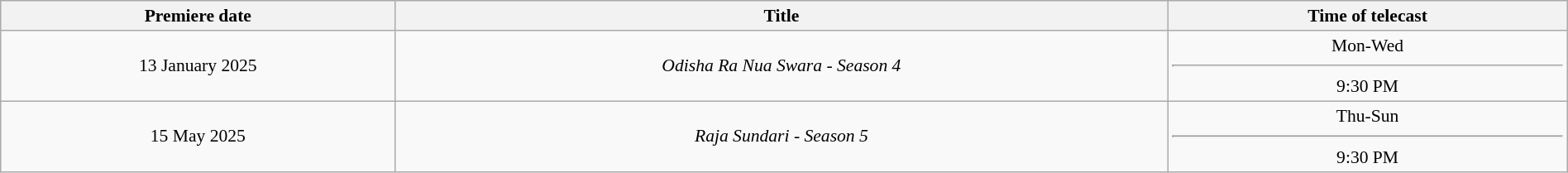<table class="wikitable sortable" style="border-collapse:collapse; font-size: 90%; text-align:center" width="100%">
<tr>
<th>Premiere date</th>
<th>Title</th>
<th>Time of telecast</th>
</tr>
<tr>
<td>13 January 2025</td>
<td><em>Odisha Ra Nua Swara - Season 4</em></td>
<td>Mon-Wed<hr>9:30 PM</td>
</tr>
<tr>
<td>15 May 2025</td>
<td><em>Raja Sundari - Season 5</em></td>
<td>Thu-Sun<hr>9:30 PM</td>
</tr>
</table>
